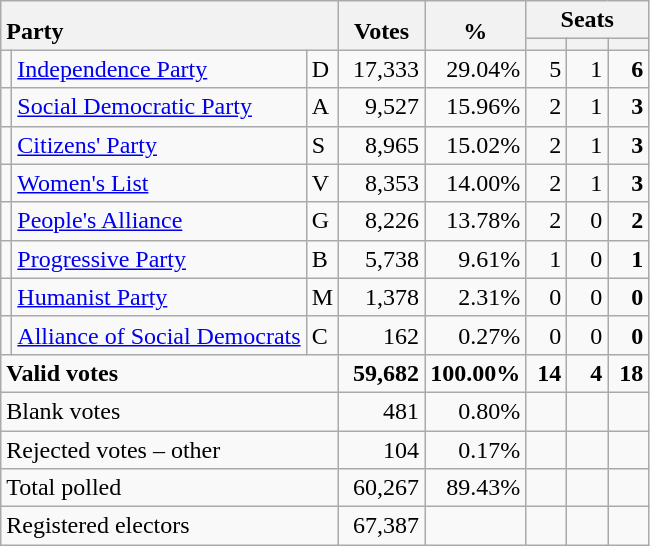<table class="wikitable" border="1" style="text-align:right;">
<tr>
<th style="text-align:left;" valign=bottom rowspan=2 colspan=3>Party</th>
<th align=center valign=bottom rowspan=2 width="50">Votes</th>
<th align=center valign=bottom rowspan=2 width="50">%</th>
<th colspan=3>Seats</th>
</tr>
<tr>
<th align=center valign=bottom width="20"><small></small></th>
<th align=center valign=bottom width="20"><small><a href='#'></a></small></th>
<th align=center valign=bottom width="20"><small></small></th>
</tr>
<tr>
<td></td>
<td align=left><a href='#'>Independence Party</a></td>
<td align=left>D</td>
<td>17,333</td>
<td>29.04%</td>
<td>5</td>
<td>1</td>
<td><strong>6</strong></td>
</tr>
<tr>
<td></td>
<td align=left><a href='#'>Social Democratic Party</a></td>
<td align=left>A</td>
<td>9,527</td>
<td>15.96%</td>
<td>2</td>
<td>1</td>
<td><strong>3</strong></td>
</tr>
<tr>
<td></td>
<td align=left><a href='#'>Citizens' Party</a></td>
<td align=left>S</td>
<td>8,965</td>
<td>15.02%</td>
<td>2</td>
<td>1</td>
<td><strong>3</strong></td>
</tr>
<tr>
<td></td>
<td align=left><a href='#'>Women's List</a></td>
<td align=left>V</td>
<td>8,353</td>
<td>14.00%</td>
<td>2</td>
<td>1</td>
<td><strong>3</strong></td>
</tr>
<tr>
<td></td>
<td align=left><a href='#'>People's Alliance</a></td>
<td align=left>G</td>
<td>8,226</td>
<td>13.78%</td>
<td>2</td>
<td>0</td>
<td><strong>2</strong></td>
</tr>
<tr>
<td></td>
<td align=left><a href='#'>Progressive Party</a></td>
<td align=left>B</td>
<td>5,738</td>
<td>9.61%</td>
<td>1</td>
<td>0</td>
<td><strong>1</strong></td>
</tr>
<tr>
<td></td>
<td align=left><a href='#'>Humanist Party</a></td>
<td align=left>M</td>
<td>1,378</td>
<td>2.31%</td>
<td>0</td>
<td>0</td>
<td><strong>0</strong></td>
</tr>
<tr>
<td></td>
<td align=left><a href='#'>Alliance of Social Democrats</a></td>
<td align=left>C</td>
<td>162</td>
<td>0.27%</td>
<td>0</td>
<td>0</td>
<td><strong>0</strong></td>
</tr>
<tr style="font-weight:bold">
<td align=left colspan=3>Valid votes</td>
<td>59,682</td>
<td>100.00%</td>
<td>14</td>
<td>4</td>
<td>18</td>
</tr>
<tr>
<td align=left colspan=3>Blank votes</td>
<td>481</td>
<td>0.80%</td>
<td></td>
<td></td>
<td></td>
</tr>
<tr>
<td align=left colspan=3>Rejected votes – other</td>
<td>104</td>
<td>0.17%</td>
<td></td>
<td></td>
<td></td>
</tr>
<tr>
<td align=left colspan=3>Total polled</td>
<td>60,267</td>
<td>89.43%</td>
<td></td>
<td></td>
<td></td>
</tr>
<tr>
<td align=left colspan=3>Registered electors</td>
<td>67,387</td>
<td></td>
<td></td>
<td></td>
<td></td>
</tr>
</table>
